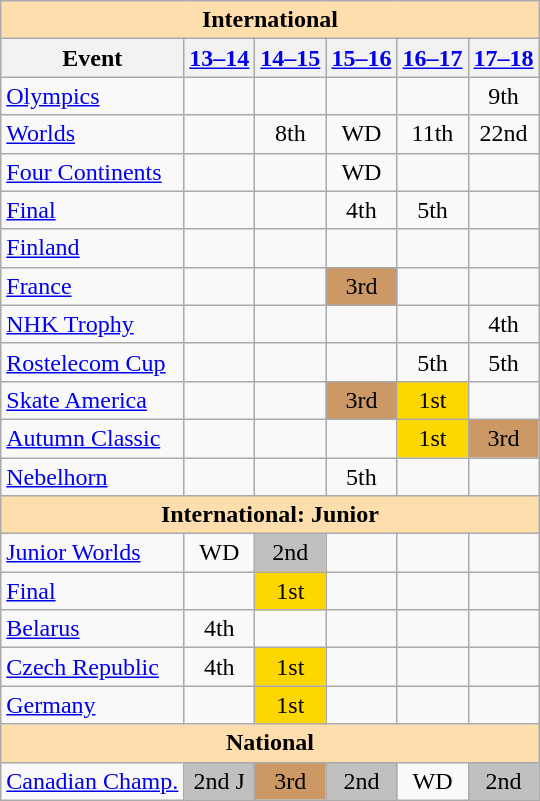<table class="wikitable" style="text-align:center">
<tr>
<th colspan="6" style="background-color: #ffdead; " align="center">International</th>
</tr>
<tr>
<th>Event</th>
<th><a href='#'>13–14</a></th>
<th><a href='#'>14–15</a></th>
<th><a href='#'>15–16</a></th>
<th><a href='#'>16–17</a></th>
<th><a href='#'>17–18</a></th>
</tr>
<tr>
<td align=left><a href='#'>Olympics</a></td>
<td></td>
<td></td>
<td></td>
<td></td>
<td>9th</td>
</tr>
<tr>
<td align=left><a href='#'>Worlds</a></td>
<td></td>
<td>8th</td>
<td>WD</td>
<td>11th</td>
<td>22nd</td>
</tr>
<tr>
<td align=left><a href='#'>Four Continents</a></td>
<td></td>
<td></td>
<td>WD</td>
<td></td>
<td></td>
</tr>
<tr>
<td align=left> <a href='#'>Final</a></td>
<td></td>
<td></td>
<td>4th</td>
<td>5th</td>
<td></td>
</tr>
<tr>
<td align=left> <a href='#'>Finland</a></td>
<td></td>
<td></td>
<td></td>
<td></td>
<td></td>
</tr>
<tr>
<td align=left> <a href='#'>France</a></td>
<td></td>
<td></td>
<td bgcolor=cc9966>3rd</td>
<td></td>
<td></td>
</tr>
<tr>
<td align=left> <a href='#'>NHK Trophy</a></td>
<td></td>
<td></td>
<td></td>
<td></td>
<td>4th</td>
</tr>
<tr>
<td align=left> <a href='#'>Rostelecom Cup</a></td>
<td></td>
<td></td>
<td></td>
<td>5th</td>
<td>5th</td>
</tr>
<tr>
<td align=left> <a href='#'>Skate America</a></td>
<td></td>
<td></td>
<td bgcolor=cc9966>3rd</td>
<td bgcolor=gold>1st</td>
<td></td>
</tr>
<tr>
<td align=left> <a href='#'>Autumn Classic</a></td>
<td></td>
<td></td>
<td></td>
<td bgcolor=gold>1st</td>
<td bgcolor=cc9966>3rd</td>
</tr>
<tr>
<td align=left> <a href='#'>Nebelhorn</a></td>
<td></td>
<td></td>
<td>5th</td>
<td></td>
<td></td>
</tr>
<tr>
<th colspan="6" style="background-color: #ffdead; " align="center">International: Junior</th>
</tr>
<tr>
<td align=left><a href='#'>Junior Worlds</a></td>
<td>WD</td>
<td bgcolor=silver>2nd</td>
<td></td>
<td></td>
<td></td>
</tr>
<tr>
<td align=left> <a href='#'>Final</a></td>
<td></td>
<td bgcolor=gold>1st</td>
<td></td>
<td></td>
<td></td>
</tr>
<tr>
<td align=left> <a href='#'>Belarus</a></td>
<td>4th</td>
<td></td>
<td></td>
<td></td>
<td></td>
</tr>
<tr>
<td align=left> <a href='#'>Czech Republic</a></td>
<td>4th</td>
<td bgcolor=gold>1st</td>
<td></td>
<td></td>
<td></td>
</tr>
<tr>
<td align=left> <a href='#'>Germany</a></td>
<td></td>
<td bgcolor=gold>1st</td>
<td></td>
<td></td>
<td></td>
</tr>
<tr>
<th colspan="6" style="background-color: #ffdead; " align="center">National</th>
</tr>
<tr>
<td align=left><a href='#'>Canadian Champ.</a></td>
<td bgcolor=silver>2nd J</td>
<td bgcolor=cc9966>3rd</td>
<td bgcolor=silver>2nd</td>
<td>WD</td>
<td bgcolor=silver>2nd</td>
</tr>
</table>
